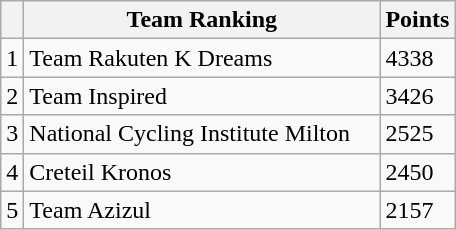<table class="wikitable col3right">
<tr>
<th></th>
<th style="width:230px; white-space:nowrap;">Team Ranking</th>
<th style="width:20px;">Points</th>
</tr>
<tr>
<td>1</td>
<td> Team Rakuten K Dreams</td>
<td>4338</td>
</tr>
<tr>
<td>2</td>
<td> Team Inspired</td>
<td>3426</td>
</tr>
<tr>
<td>3</td>
<td> National Cycling Institute Milton</td>
<td>2525</td>
</tr>
<tr>
<td>4</td>
<td> Creteil Kronos</td>
<td>2450</td>
</tr>
<tr>
<td>5</td>
<td> Team Azizul</td>
<td>2157</td>
</tr>
</table>
